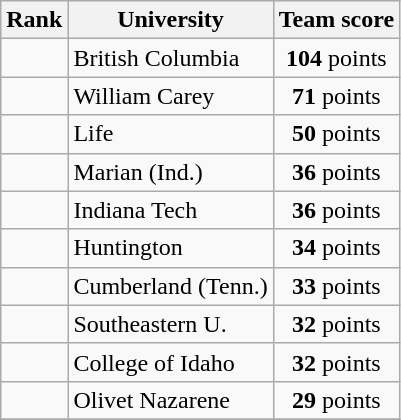<table class="wikitable sortable" style=" text-align:center">
<tr>
<th>Rank</th>
<th>University</th>
<th>Team score</th>
</tr>
<tr>
<td></td>
<td align=left>British Columbia</td>
<td><strong>104</strong> points</td>
</tr>
<tr>
<td></td>
<td align=left>William Carey</td>
<td><strong>71</strong> points</td>
</tr>
<tr>
<td></td>
<td align=left>Life</td>
<td><strong>50</strong> points</td>
</tr>
<tr>
<td></td>
<td align=left>Marian (Ind.)</td>
<td><strong>36</strong> points</td>
</tr>
<tr>
<td></td>
<td align=left>Indiana Tech</td>
<td><strong>36</strong> points</td>
</tr>
<tr>
<td></td>
<td align=left>Huntington</td>
<td><strong>34</strong> points</td>
</tr>
<tr>
<td></td>
<td align=left>Cumberland (Tenn.)</td>
<td><strong>33</strong> points</td>
</tr>
<tr>
<td></td>
<td align=left>Southeastern U.</td>
<td><strong>32</strong> points</td>
</tr>
<tr>
<td></td>
<td align=left>College of Idaho</td>
<td><strong>32</strong> points</td>
</tr>
<tr>
<td></td>
<td align=left>Olivet Nazarene</td>
<td><strong>29</strong> points</td>
</tr>
<tr>
</tr>
</table>
